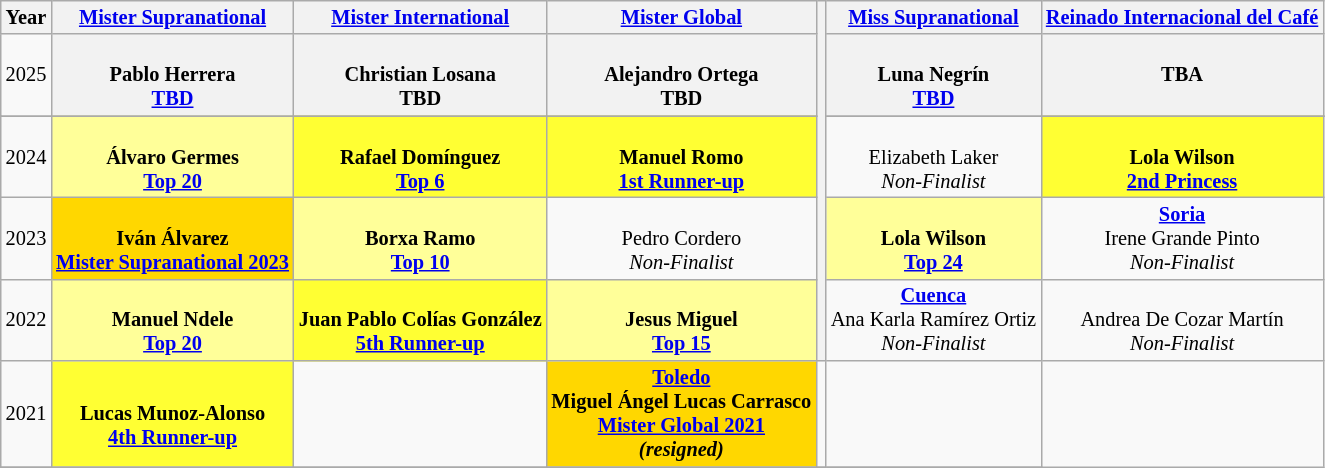<table class="wikitable" style="font-size: 85%; text-align:center">
<tr>
<th>Year</th>
<th><a href='#'>Mister Supranational</a></th>
<th><a href='#'>Mister International</a></th>
<th><a href='#'>Mister Global</a></th>
<th rowspan="6"></th>
<th><a href='#'>Miss Supranational</a></th>
<th><a href='#'>Reinado Internacional del Café</a></th>
</tr>
<tr>
<td>2025</td>
<th><br>Pablo Herrera<br><a href='#'>TBD</a></th>
<th><br>Christian Losana<br>TBD</th>
<th><br>Alejandro Ortega<br>TBD</th>
<th><br>Luna Negrín<br><a href='#'>TBD</a></th>
<th>TBA</th>
</tr>
<tr>
</tr>
<tr>
<td>2024</td>
<th style="background-color:#FFFF99;"><br>Álvaro Germes<br><a href='#'>Top 20</a></th>
<th style="background-color:#FFFF33;"><br>Rafael Domínguez<br><a href='#'>Top 6</a></th>
<td style="background-color:#FFFF33;"><strong></strong><br><strong>Manuel Romo<br><a href='#'>1st Runner-up</a></strong></td>
<td><strong></strong><br>Elizabeth Laker<br><em>Non-Finalist</em></td>
<th style="background-color:#FFFF33;"><br>Lola Wilson<br><a href='#'>2nd Princess</a></th>
</tr>
<tr>
<td>2023</td>
<th style="background-color:gold;"><br>Iván Álvarez<br><a href='#'>Mister Supranational 2023</a></th>
<th style="background-color:#FFFF99;"><br>Borxa Ramo<br><a href='#'>Top 10</a></th>
<td><strong></strong><br>Pedro Cordero<br><em>Non-Finalist</em></td>
<th style="background-color:#FFFF99;"><br>Lola Wilson<br><a href='#'>Top 24</a></th>
<td> <strong><a href='#'>Soria</a></strong><br>Irene Grande Pinto<br><em>Non-Finalist</em></td>
</tr>
<tr>
<td>2022</td>
<th style="background-color:#FFFF99;"><br>Manuel Ndele<br><a href='#'>Top 20</a></th>
<th style="background-color:#FFFF33;"><br>Juan Pablo Colías González<br><a href='#'>5th Runner-up</a></th>
<th style="background-color:#FFFF99;"><br>Jesus Miguel<br><a href='#'>Top 15</a></th>
<td> <strong><a href='#'>Cuenca</a></strong> <br>Ana Karla Ramírez Ortiz<br><em>Non-Finalist</em></td>
<td><strong></strong><br>Andrea De Cozar Martín<br><em>Non-Finalist</em></td>
</tr>
<tr>
<td>2021</td>
<th style="background-color:#FFFF33;"><br>Lucas Munoz-Alonso<br><a href='#'>4th Runner-up</a></th>
<td></td>
<th style="background-color:gold;"><a href='#'>Toledo</a><br>Miguel Ángel Lucas Carrasco<br><a href='#'>Mister Global 2021</a><br><em>(resigned)</em></th>
<td></td>
<td></td>
</tr>
<tr>
</tr>
</table>
